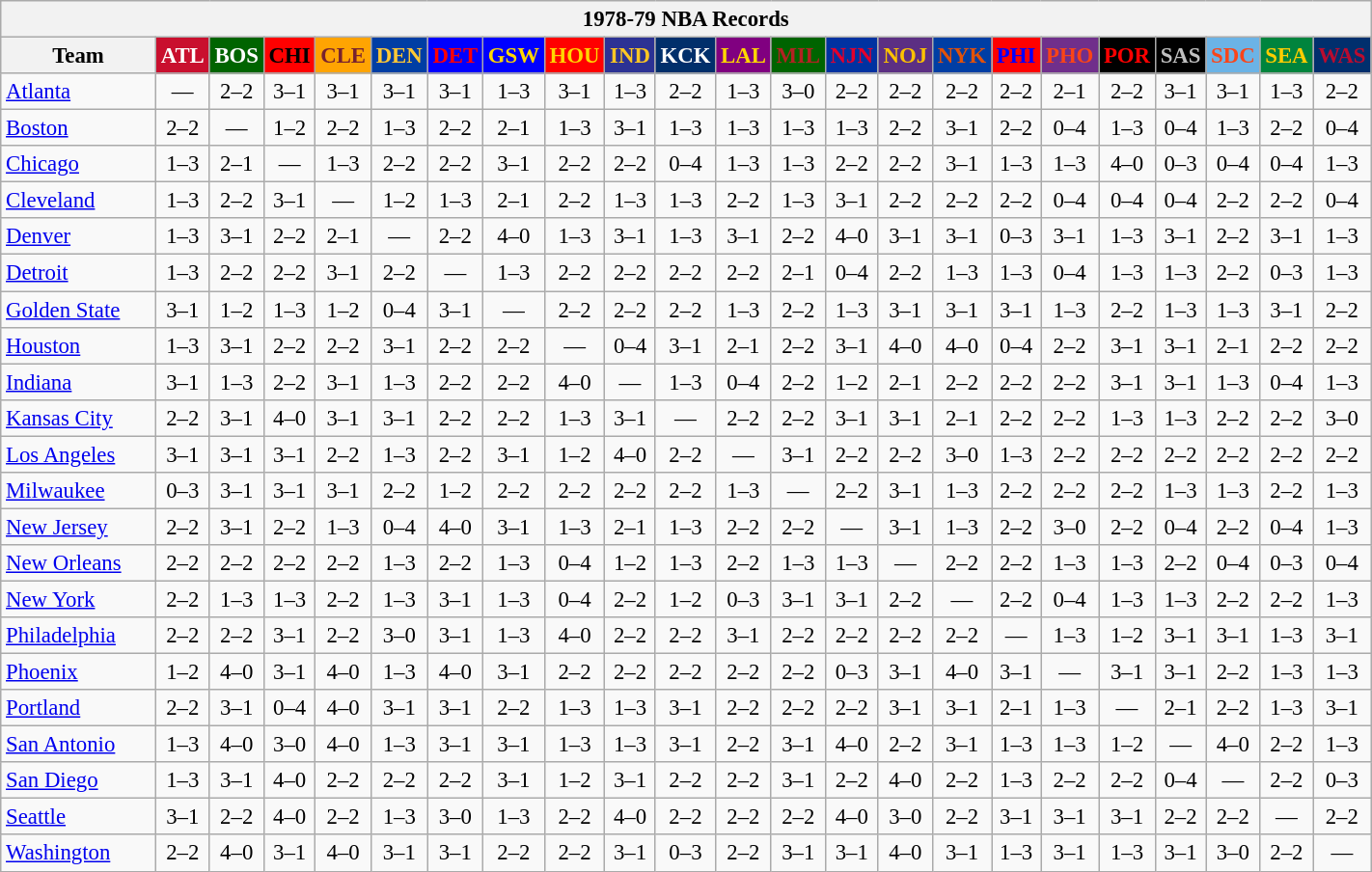<table class="wikitable" style="font-size:95%; text-align:center;">
<tr>
<th colspan=23>1978-79 NBA Records</th>
</tr>
<tr>
<th width=100>Team</th>
<th style="background:#C90F2E;color:#FFFFFF;width=35">ATL</th>
<th style="background:#006400;color:#FFFFFF;width=35">BOS</th>
<th style="background:#FF0000;color:#000000;width=35">CHI</th>
<th style="background:#FFA402;color:#77222F;width=35">CLE</th>
<th style="background:#003EA4;color:#FDC835;width=35">DEN</th>
<th style="background:#0000FF;color:#FF0000;width=35">DET</th>
<th style="background:#0000FF;color:#FFD700;width=35">GSW</th>
<th style="background:#FF0000;color:#FFD700;width=35">HOU</th>
<th style="background:#2C3294;color:#FCC624;width=35">IND</th>
<th style="background:#012F6B;color:#FFFFFF;width=35">KCK</th>
<th style="background:#800080;color:#FFD700;width=35">LAL</th>
<th style="background:#006400;color:#B22222;width=35">MIL</th>
<th style="background:#0032A1;color:#E5002B;width=35">NJN</th>
<th style="background:#5C2F83;color:#FCC200;width=35">NOJ</th>
<th style="background:#003EA4;color:#E35208;width=35">NYK</th>
<th style="background:#FF0000;color:#0000FF;width=35">PHI</th>
<th style="background:#702F8B;color:#FA4417;width=35">PHO</th>
<th style="background:#000000;color:#FF0000;width=35">POR</th>
<th style="background:#000000;color:#C0C0C0;width=35">SAS</th>
<th style="background:#6BB3E6;color:#FA4518;width=35">SDC</th>
<th style="background:#00843D;color:#FFCD01;width=35">SEA</th>
<th style="background:#012F6D;color:#BA0C2F;width=35">WAS</th>
</tr>
<tr>
<td style="text-align:left;"><a href='#'>Atlanta</a></td>
<td>—</td>
<td>2–2</td>
<td>3–1</td>
<td>3–1</td>
<td>3–1</td>
<td>3–1</td>
<td>1–3</td>
<td>3–1</td>
<td>1–3</td>
<td>2–2</td>
<td>1–3</td>
<td>3–0</td>
<td>2–2</td>
<td>2–2</td>
<td>2–2</td>
<td>2–2</td>
<td>2–1</td>
<td>2–2</td>
<td>3–1</td>
<td>3–1</td>
<td>1–3</td>
<td>2–2</td>
</tr>
<tr>
<td style="text-align:left;"><a href='#'>Boston</a></td>
<td>2–2</td>
<td>—</td>
<td>1–2</td>
<td>2–2</td>
<td>1–3</td>
<td>2–2</td>
<td>2–1</td>
<td>1–3</td>
<td>3–1</td>
<td>1–3</td>
<td>1–3</td>
<td>1–3</td>
<td>1–3</td>
<td>2–2</td>
<td>3–1</td>
<td>2–2</td>
<td>0–4</td>
<td>1–3</td>
<td>0–4</td>
<td>1–3</td>
<td>2–2</td>
<td>0–4</td>
</tr>
<tr>
<td style="text-align:left;"><a href='#'>Chicago</a></td>
<td>1–3</td>
<td>2–1</td>
<td>—</td>
<td>1–3</td>
<td>2–2</td>
<td>2–2</td>
<td>3–1</td>
<td>2–2</td>
<td>2–2</td>
<td>0–4</td>
<td>1–3</td>
<td>1–3</td>
<td>2–2</td>
<td>2–2</td>
<td>3–1</td>
<td>1–3</td>
<td>1–3</td>
<td>4–0</td>
<td>0–3</td>
<td>0–4</td>
<td>0–4</td>
<td>1–3</td>
</tr>
<tr>
<td style="text-align:left;"><a href='#'>Cleveland</a></td>
<td>1–3</td>
<td>2–2</td>
<td>3–1</td>
<td>—</td>
<td>1–2</td>
<td>1–3</td>
<td>2–1</td>
<td>2–2</td>
<td>1–3</td>
<td>1–3</td>
<td>2–2</td>
<td>1–3</td>
<td>3–1</td>
<td>2–2</td>
<td>2–2</td>
<td>2–2</td>
<td>0–4</td>
<td>0–4</td>
<td>0–4</td>
<td>2–2</td>
<td>2–2</td>
<td>0–4</td>
</tr>
<tr>
<td style="text-align:left;"><a href='#'>Denver</a></td>
<td>1–3</td>
<td>3–1</td>
<td>2–2</td>
<td>2–1</td>
<td>—</td>
<td>2–2</td>
<td>4–0</td>
<td>1–3</td>
<td>3–1</td>
<td>1–3</td>
<td>3–1</td>
<td>2–2</td>
<td>4–0</td>
<td>3–1</td>
<td>3–1</td>
<td>0–3</td>
<td>3–1</td>
<td>1–3</td>
<td>3–1</td>
<td>2–2</td>
<td>3–1</td>
<td>1–3</td>
</tr>
<tr>
<td style="text-align:left;"><a href='#'>Detroit</a></td>
<td>1–3</td>
<td>2–2</td>
<td>2–2</td>
<td>3–1</td>
<td>2–2</td>
<td>—</td>
<td>1–3</td>
<td>2–2</td>
<td>2–2</td>
<td>2–2</td>
<td>2–2</td>
<td>2–1</td>
<td>0–4</td>
<td>2–2</td>
<td>1–3</td>
<td>1–3</td>
<td>0–4</td>
<td>1–3</td>
<td>1–3</td>
<td>2–2</td>
<td>0–3</td>
<td>1–3</td>
</tr>
<tr>
<td style="text-align:left;"><a href='#'>Golden State</a></td>
<td>3–1</td>
<td>1–2</td>
<td>1–3</td>
<td>1–2</td>
<td>0–4</td>
<td>3–1</td>
<td>—</td>
<td>2–2</td>
<td>2–2</td>
<td>2–2</td>
<td>1–3</td>
<td>2–2</td>
<td>1–3</td>
<td>3–1</td>
<td>3–1</td>
<td>3–1</td>
<td>1–3</td>
<td>2–2</td>
<td>1–3</td>
<td>1–3</td>
<td>3–1</td>
<td>2–2</td>
</tr>
<tr>
<td style="text-align:left;"><a href='#'>Houston</a></td>
<td>1–3</td>
<td>3–1</td>
<td>2–2</td>
<td>2–2</td>
<td>3–1</td>
<td>2–2</td>
<td>2–2</td>
<td>—</td>
<td>0–4</td>
<td>3–1</td>
<td>2–1</td>
<td>2–2</td>
<td>3–1</td>
<td>4–0</td>
<td>4–0</td>
<td>0–4</td>
<td>2–2</td>
<td>3–1</td>
<td>3–1</td>
<td>2–1</td>
<td>2–2</td>
<td>2–2</td>
</tr>
<tr>
<td style="text-align:left;"><a href='#'>Indiana</a></td>
<td>3–1</td>
<td>1–3</td>
<td>2–2</td>
<td>3–1</td>
<td>1–3</td>
<td>2–2</td>
<td>2–2</td>
<td>4–0</td>
<td>—</td>
<td>1–3</td>
<td>0–4</td>
<td>2–2</td>
<td>1–2</td>
<td>2–1</td>
<td>2–2</td>
<td>2–2</td>
<td>2–2</td>
<td>3–1</td>
<td>3–1</td>
<td>1–3</td>
<td>0–4</td>
<td>1–3</td>
</tr>
<tr>
<td style="text-align:left;"><a href='#'>Kansas City</a></td>
<td>2–2</td>
<td>3–1</td>
<td>4–0</td>
<td>3–1</td>
<td>3–1</td>
<td>2–2</td>
<td>2–2</td>
<td>1–3</td>
<td>3–1</td>
<td>—</td>
<td>2–2</td>
<td>2–2</td>
<td>3–1</td>
<td>3–1</td>
<td>2–1</td>
<td>2–2</td>
<td>2–2</td>
<td>1–3</td>
<td>1–3</td>
<td>2–2</td>
<td>2–2</td>
<td>3–0</td>
</tr>
<tr>
<td style="text-align:left;"><a href='#'>Los Angeles</a></td>
<td>3–1</td>
<td>3–1</td>
<td>3–1</td>
<td>2–2</td>
<td>1–3</td>
<td>2–2</td>
<td>3–1</td>
<td>1–2</td>
<td>4–0</td>
<td>2–2</td>
<td>—</td>
<td>3–1</td>
<td>2–2</td>
<td>2–2</td>
<td>3–0</td>
<td>1–3</td>
<td>2–2</td>
<td>2–2</td>
<td>2–2</td>
<td>2–2</td>
<td>2–2</td>
<td>2–2</td>
</tr>
<tr>
<td style="text-align:left;"><a href='#'>Milwaukee</a></td>
<td>0–3</td>
<td>3–1</td>
<td>3–1</td>
<td>3–1</td>
<td>2–2</td>
<td>1–2</td>
<td>2–2</td>
<td>2–2</td>
<td>2–2</td>
<td>2–2</td>
<td>1–3</td>
<td>—</td>
<td>2–2</td>
<td>3–1</td>
<td>1–3</td>
<td>2–2</td>
<td>2–2</td>
<td>2–2</td>
<td>1–3</td>
<td>1–3</td>
<td>2–2</td>
<td>1–3</td>
</tr>
<tr>
<td style="text-align:left;"><a href='#'>New Jersey</a></td>
<td>2–2</td>
<td>3–1</td>
<td>2–2</td>
<td>1–3</td>
<td>0–4</td>
<td>4–0</td>
<td>3–1</td>
<td>1–3</td>
<td>2–1</td>
<td>1–3</td>
<td>2–2</td>
<td>2–2</td>
<td>—</td>
<td>3–1</td>
<td>1–3</td>
<td>2–2</td>
<td>3–0</td>
<td>2–2</td>
<td>0–4</td>
<td>2–2</td>
<td>0–4</td>
<td>1–3</td>
</tr>
<tr>
<td style="text-align:left;"><a href='#'>New Orleans</a></td>
<td>2–2</td>
<td>2–2</td>
<td>2–2</td>
<td>2–2</td>
<td>1–3</td>
<td>2–2</td>
<td>1–3</td>
<td>0–4</td>
<td>1–2</td>
<td>1–3</td>
<td>2–2</td>
<td>1–3</td>
<td>1–3</td>
<td>—</td>
<td>2–2</td>
<td>2–2</td>
<td>1–3</td>
<td>1–3</td>
<td>2–2</td>
<td>0–4</td>
<td>0–3</td>
<td>0–4</td>
</tr>
<tr>
<td style="text-align:left;"><a href='#'>New York</a></td>
<td>2–2</td>
<td>1–3</td>
<td>1–3</td>
<td>2–2</td>
<td>1–3</td>
<td>3–1</td>
<td>1–3</td>
<td>0–4</td>
<td>2–2</td>
<td>1–2</td>
<td>0–3</td>
<td>3–1</td>
<td>3–1</td>
<td>2–2</td>
<td>—</td>
<td>2–2</td>
<td>0–4</td>
<td>1–3</td>
<td>1–3</td>
<td>2–2</td>
<td>2–2</td>
<td>1–3</td>
</tr>
<tr>
<td style="text-align:left;"><a href='#'>Philadelphia</a></td>
<td>2–2</td>
<td>2–2</td>
<td>3–1</td>
<td>2–2</td>
<td>3–0</td>
<td>3–1</td>
<td>1–3</td>
<td>4–0</td>
<td>2–2</td>
<td>2–2</td>
<td>3–1</td>
<td>2–2</td>
<td>2–2</td>
<td>2–2</td>
<td>2–2</td>
<td>—</td>
<td>1–3</td>
<td>1–2</td>
<td>3–1</td>
<td>3–1</td>
<td>1–3</td>
<td>3–1</td>
</tr>
<tr>
<td style="text-align:left;"><a href='#'>Phoenix</a></td>
<td>1–2</td>
<td>4–0</td>
<td>3–1</td>
<td>4–0</td>
<td>1–3</td>
<td>4–0</td>
<td>3–1</td>
<td>2–2</td>
<td>2–2</td>
<td>2–2</td>
<td>2–2</td>
<td>2–2</td>
<td>0–3</td>
<td>3–1</td>
<td>4–0</td>
<td>3–1</td>
<td>—</td>
<td>3–1</td>
<td>3–1</td>
<td>2–2</td>
<td>1–3</td>
<td>1–3</td>
</tr>
<tr>
<td style="text-align:left;"><a href='#'>Portland</a></td>
<td>2–2</td>
<td>3–1</td>
<td>0–4</td>
<td>4–0</td>
<td>3–1</td>
<td>3–1</td>
<td>2–2</td>
<td>1–3</td>
<td>1–3</td>
<td>3–1</td>
<td>2–2</td>
<td>2–2</td>
<td>2–2</td>
<td>3–1</td>
<td>3–1</td>
<td>2–1</td>
<td>1–3</td>
<td>—</td>
<td>2–1</td>
<td>2–2</td>
<td>1–3</td>
<td>3–1</td>
</tr>
<tr>
<td style="text-align:left;"><a href='#'>San Antonio</a></td>
<td>1–3</td>
<td>4–0</td>
<td>3–0</td>
<td>4–0</td>
<td>1–3</td>
<td>3–1</td>
<td>3–1</td>
<td>1–3</td>
<td>1–3</td>
<td>3–1</td>
<td>2–2</td>
<td>3–1</td>
<td>4–0</td>
<td>2–2</td>
<td>3–1</td>
<td>1–3</td>
<td>1–3</td>
<td>1–2</td>
<td>—</td>
<td>4–0</td>
<td>2–2</td>
<td>1–3</td>
</tr>
<tr>
<td style="text-align:left;"><a href='#'>San Diego</a></td>
<td>1–3</td>
<td>3–1</td>
<td>4–0</td>
<td>2–2</td>
<td>2–2</td>
<td>2–2</td>
<td>3–1</td>
<td>1–2</td>
<td>3–1</td>
<td>2–2</td>
<td>2–2</td>
<td>3–1</td>
<td>2–2</td>
<td>4–0</td>
<td>2–2</td>
<td>1–3</td>
<td>2–2</td>
<td>2–2</td>
<td>0–4</td>
<td>—</td>
<td>2–2</td>
<td>0–3</td>
</tr>
<tr>
<td style="text-align:left;"><a href='#'>Seattle</a></td>
<td>3–1</td>
<td>2–2</td>
<td>4–0</td>
<td>2–2</td>
<td>1–3</td>
<td>3–0</td>
<td>1–3</td>
<td>2–2</td>
<td>4–0</td>
<td>2–2</td>
<td>2–2</td>
<td>2–2</td>
<td>4–0</td>
<td>3–0</td>
<td>2–2</td>
<td>3–1</td>
<td>3–1</td>
<td>3–1</td>
<td>2–2</td>
<td>2–2</td>
<td>—</td>
<td>2–2</td>
</tr>
<tr>
<td style="text-align:left;"><a href='#'>Washington</a></td>
<td>2–2</td>
<td>4–0</td>
<td>3–1</td>
<td>4–0</td>
<td>3–1</td>
<td>3–1</td>
<td>2–2</td>
<td>2–2</td>
<td>3–1</td>
<td>0–3</td>
<td>2–2</td>
<td>3–1</td>
<td>3–1</td>
<td>4–0</td>
<td>3–1</td>
<td>1–3</td>
<td>3–1</td>
<td>1–3</td>
<td>3–1</td>
<td>3–0</td>
<td>2–2</td>
<td>—</td>
</tr>
</table>
